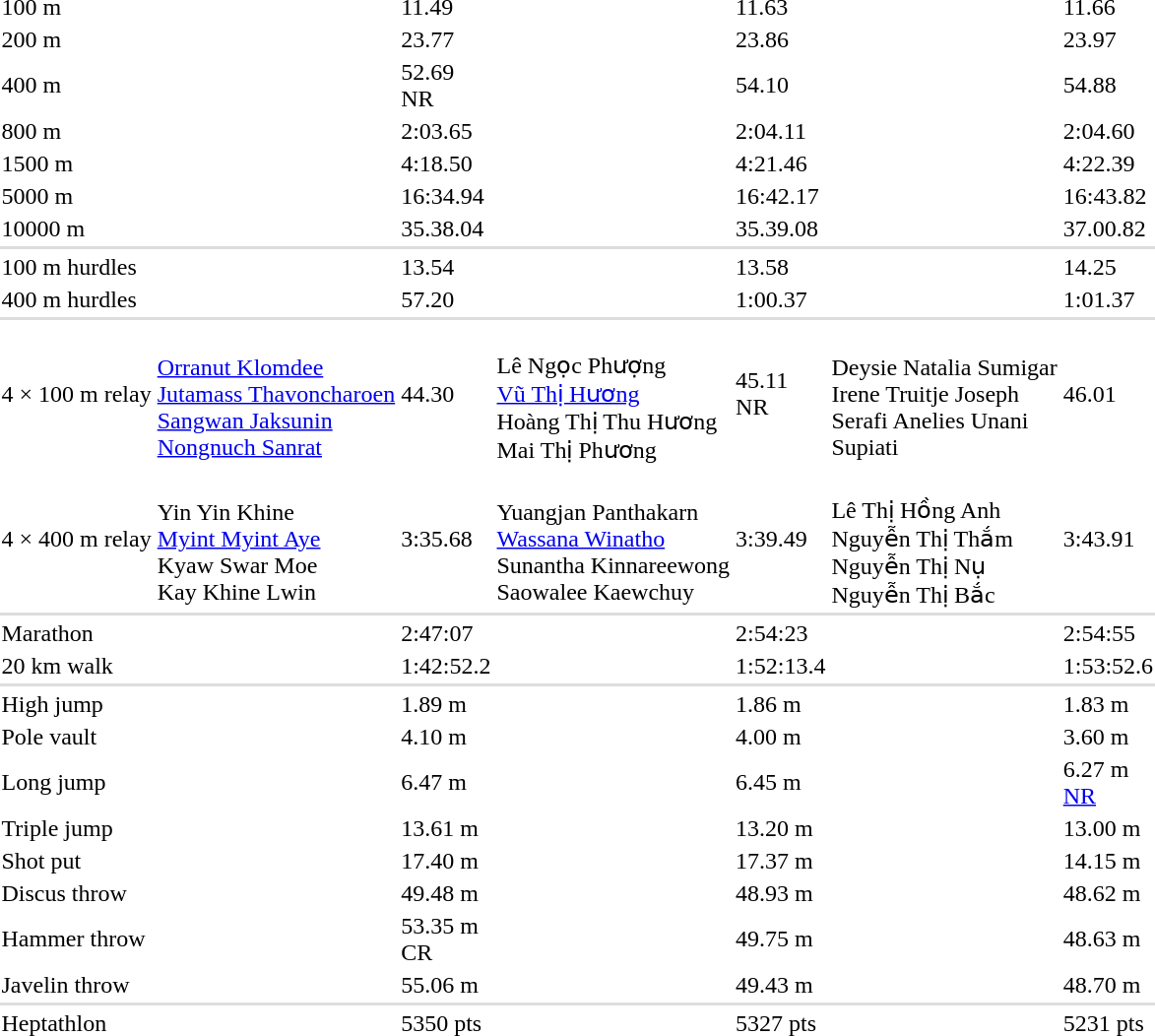<table>
<tr>
<td>100 m</td>
<td></td>
<td>11.49</td>
<td></td>
<td>11.63</td>
<td></td>
<td>11.66</td>
</tr>
<tr>
<td>200 m</td>
<td></td>
<td>23.77</td>
<td></td>
<td>23.86</td>
<td></td>
<td>23.97</td>
</tr>
<tr>
<td>400 m</td>
<td></td>
<td>52.69<br>NR</td>
<td></td>
<td>54.10</td>
<td></td>
<td>54.88</td>
</tr>
<tr>
<td>800 m</td>
<td></td>
<td>2:03.65</td>
<td></td>
<td>2:04.11</td>
<td></td>
<td>2:04.60</td>
</tr>
<tr>
<td>1500 m</td>
<td></td>
<td>4:18.50</td>
<td></td>
<td>4:21.46</td>
<td></td>
<td>4:22.39</td>
</tr>
<tr>
<td>5000 m</td>
<td></td>
<td>16:34.94</td>
<td></td>
<td>16:42.17</td>
<td></td>
<td>16:43.82</td>
</tr>
<tr>
<td>10000 m</td>
<td></td>
<td>35.38.04</td>
<td></td>
<td>35.39.08</td>
<td></td>
<td>37.00.82</td>
</tr>
<tr bgcolor=#dddddd>
<td colspan=7></td>
</tr>
<tr>
<td>100 m hurdles</td>
<td></td>
<td>13.54</td>
<td></td>
<td>13.58</td>
<td></td>
<td>14.25</td>
</tr>
<tr>
<td>400 m hurdles</td>
<td></td>
<td>57.20</td>
<td></td>
<td>1:00.37</td>
<td></td>
<td>1:01.37</td>
</tr>
<tr bgcolor=#dddddd>
<td colspan=7></td>
</tr>
<tr>
<td>4 × 100 m relay</td>
<td><br><a href='#'>Orranut Klomdee</a><br><a href='#'>Jutamass Thavoncharoen</a><br><a href='#'>Sangwan Jaksunin</a><br><a href='#'>Nongnuch Sanrat</a></td>
<td>44.30</td>
<td><br>Lê Ngọc Phượng<br><a href='#'>Vũ Thị Hương</a><br>Hoàng Thị Thu Hương<br>Mai Thị Phương</td>
<td>45.11<br>NR</td>
<td><br>Deysie Natalia Sumigar<br>Irene Truitje Joseph<br>Serafi Anelies Unani<br>Supiati</td>
<td>46.01</td>
</tr>
<tr>
<td>4 × 400 m relay</td>
<td><br>Yin Yin Khine<br><a href='#'>Myint Myint Aye</a><br>Kyaw Swar Moe<br>Kay Khine Lwin</td>
<td>3:35.68</td>
<td><br>Yuangjan Panthakarn<br><a href='#'>Wassana Winatho</a><br>Sunantha Kinnareewong<br>Saowalee Kaewchuy</td>
<td>3:39.49</td>
<td><br>Lê Thị Hồng Anh<br>Nguyễn Thị Thắm<br>Nguyễn Thị Nụ<br>Nguyễn Thị Bắc</td>
<td>3:43.91</td>
</tr>
<tr bgcolor=#dddddd>
<td colspan=7></td>
</tr>
<tr>
<td>Marathon</td>
<td></td>
<td>2:47:07</td>
<td></td>
<td>2:54:23</td>
<td></td>
<td>2:54:55</td>
</tr>
<tr>
<td>20 km walk</td>
<td></td>
<td>1:42:52.2</td>
<td></td>
<td>1:52:13.4</td>
<td></td>
<td>1:53:52.6</td>
</tr>
<tr bgcolor=#dddddd>
<td colspan=7></td>
</tr>
<tr>
<td>High jump</td>
<td></td>
<td>1.89 m</td>
<td></td>
<td>1.86 m</td>
<td></td>
<td>1.83 m</td>
</tr>
<tr>
<td>Pole vault</td>
<td></td>
<td>4.10 m</td>
<td></td>
<td>4.00 m</td>
<td></td>
<td>3.60 m</td>
</tr>
<tr>
<td>Long jump</td>
<td></td>
<td>6.47 m</td>
<td></td>
<td>6.45 m</td>
<td></td>
<td>6.27 m<br><a href='#'>NR</a></td>
</tr>
<tr>
<td>Triple jump</td>
<td></td>
<td>13.61 m</td>
<td></td>
<td>13.20 m</td>
<td></td>
<td>13.00 m</td>
</tr>
<tr>
<td>Shot put</td>
<td></td>
<td>17.40 m</td>
<td></td>
<td>17.37 m</td>
<td></td>
<td>14.15 m</td>
</tr>
<tr>
<td>Discus throw</td>
<td></td>
<td>49.48 m</td>
<td></td>
<td>48.93 m</td>
<td></td>
<td>48.62 m</td>
</tr>
<tr>
<td>Hammer throw</td>
<td></td>
<td>53.35 m<br>CR</td>
<td></td>
<td>49.75 m</td>
<td></td>
<td>48.63 m</td>
</tr>
<tr>
<td>Javelin throw</td>
<td></td>
<td>55.06 m</td>
<td></td>
<td>49.43 m</td>
<td></td>
<td>48.70 m</td>
</tr>
<tr bgcolor=#dddddd>
<td colspan=7></td>
</tr>
<tr>
<td>Heptathlon</td>
<td></td>
<td>5350 pts</td>
<td></td>
<td>5327 pts</td>
<td></td>
<td>5231 pts</td>
</tr>
</table>
